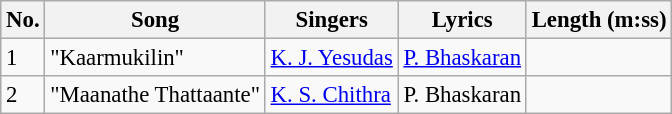<table class="wikitable" style="font-size:95%;">
<tr>
<th>No.</th>
<th>Song</th>
<th>Singers</th>
<th>Lyrics</th>
<th>Length (m:ss)</th>
</tr>
<tr>
<td>1</td>
<td>"Kaarmukilin"</td>
<td><a href='#'>K. J. Yesudas</a></td>
<td><a href='#'>P. Bhaskaran</a></td>
<td></td>
</tr>
<tr>
<td>2</td>
<td>"Maanathe Thattaante"</td>
<td><a href='#'>K. S. Chithra</a></td>
<td>P. Bhaskaran</td>
<td></td>
</tr>
</table>
